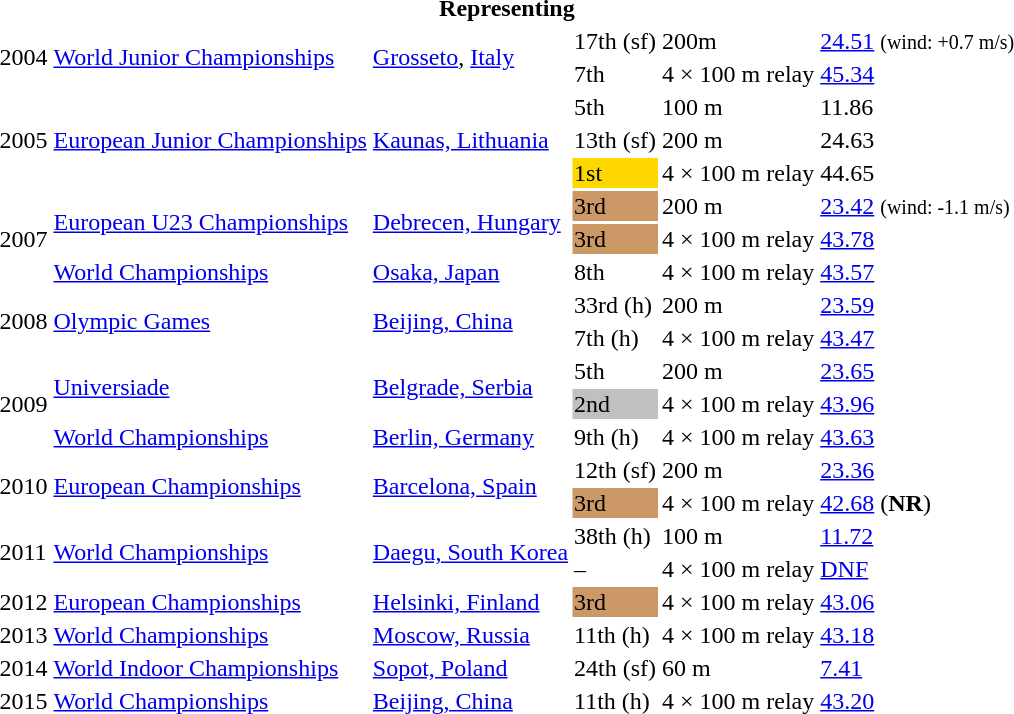<table>
<tr>
<th colspan="6">Representing </th>
</tr>
<tr>
<td rowspan=2>2004</td>
<td rowspan=2><a href='#'>World Junior Championships</a></td>
<td rowspan=2><a href='#'>Grosseto</a>, <a href='#'>Italy</a></td>
<td>17th (sf)</td>
<td>200m</td>
<td><a href='#'>24.51</a> <small>(wind: +0.7 m/s)</small></td>
</tr>
<tr>
<td>7th</td>
<td>4 × 100 m relay</td>
<td><a href='#'>45.34</a></td>
</tr>
<tr>
<td rowspan=3>2005</td>
<td rowspan=3><a href='#'>European Junior Championships</a></td>
<td rowspan=3><a href='#'>Kaunas, Lithuania</a></td>
<td>5th</td>
<td>100 m</td>
<td>11.86</td>
</tr>
<tr>
<td>13th (sf)</td>
<td>200 m</td>
<td>24.63</td>
</tr>
<tr>
<td bgcolor=gold>1st</td>
<td>4 × 100 m relay</td>
<td>44.65</td>
</tr>
<tr>
<td rowspan=3>2007</td>
<td rowspan=2><a href='#'>European U23 Championships</a></td>
<td rowspan=2><a href='#'>Debrecen, Hungary</a></td>
<td bgcolor=cc9966>3rd</td>
<td>200 m</td>
<td><a href='#'>23.42</a> <small>(wind: -1.1 m/s)</small></td>
</tr>
<tr>
<td bgcolor=cc9966>3rd</td>
<td>4 × 100 m relay</td>
<td><a href='#'>43.78</a></td>
</tr>
<tr>
<td><a href='#'>World Championships</a></td>
<td><a href='#'>Osaka, Japan</a></td>
<td>8th</td>
<td>4 × 100 m relay</td>
<td><a href='#'>43.57</a></td>
</tr>
<tr>
<td rowspan=2>2008</td>
<td rowspan=2><a href='#'>Olympic Games</a></td>
<td rowspan=2><a href='#'>Beijing, China</a></td>
<td>33rd (h)</td>
<td>200 m</td>
<td><a href='#'>23.59</a></td>
</tr>
<tr>
<td>7th (h)</td>
<td>4 × 100 m relay</td>
<td><a href='#'>43.47</a></td>
</tr>
<tr>
<td rowspan=3>2009</td>
<td rowspan=2><a href='#'>Universiade</a></td>
<td rowspan=2><a href='#'>Belgrade, Serbia</a></td>
<td>5th</td>
<td>200 m</td>
<td><a href='#'>23.65</a></td>
</tr>
<tr>
<td bgcolor="silver">2nd</td>
<td>4 × 100 m relay</td>
<td><a href='#'>43.96</a></td>
</tr>
<tr>
<td><a href='#'>World Championships</a></td>
<td><a href='#'>Berlin, Germany</a></td>
<td>9th (h)</td>
<td>4 × 100 m relay</td>
<td><a href='#'>43.63</a></td>
</tr>
<tr>
<td rowspan=2>2010</td>
<td rowspan=2><a href='#'>European Championships</a></td>
<td rowspan=2><a href='#'>Barcelona, Spain</a></td>
<td>12th (sf)</td>
<td>200 m</td>
<td><a href='#'>23.36</a></td>
</tr>
<tr>
<td bgcolor="CC9966">3rd</td>
<td>4 × 100 m relay</td>
<td><a href='#'>42.68</a> (<strong>NR</strong>)</td>
</tr>
<tr>
<td rowspan=2>2011</td>
<td rowspan=2><a href='#'>World Championships</a></td>
<td rowspan=2><a href='#'>Daegu, South Korea</a></td>
<td>38th (h)</td>
<td>100 m</td>
<td><a href='#'>11.72</a></td>
</tr>
<tr>
<td>–</td>
<td>4 × 100 m relay</td>
<td><a href='#'>DNF</a></td>
</tr>
<tr>
<td>2012</td>
<td><a href='#'>European Championships</a></td>
<td><a href='#'>Helsinki, Finland</a></td>
<td bgcolor="CC9966">3rd</td>
<td>4 × 100 m relay</td>
<td><a href='#'>43.06</a></td>
</tr>
<tr>
<td>2013</td>
<td><a href='#'>World Championships</a></td>
<td><a href='#'>Moscow, Russia</a></td>
<td>11th (h)</td>
<td>4 × 100 m relay</td>
<td><a href='#'>43.18</a></td>
</tr>
<tr>
<td>2014</td>
<td><a href='#'>World Indoor Championships</a></td>
<td><a href='#'>Sopot, Poland</a></td>
<td>24th (sf)</td>
<td>60 m</td>
<td><a href='#'>7.41</a></td>
</tr>
<tr>
<td>2015</td>
<td><a href='#'>World Championships</a></td>
<td><a href='#'>Beijing, China</a></td>
<td>11th (h)</td>
<td>4 × 100 m relay</td>
<td><a href='#'>43.20</a></td>
</tr>
</table>
